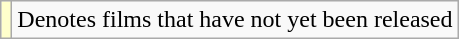<table class="wikitable sortable">
<tr>
<td style="background:#FFFFCC;"></td>
<td>Denotes films that have not yet been released</td>
</tr>
</table>
